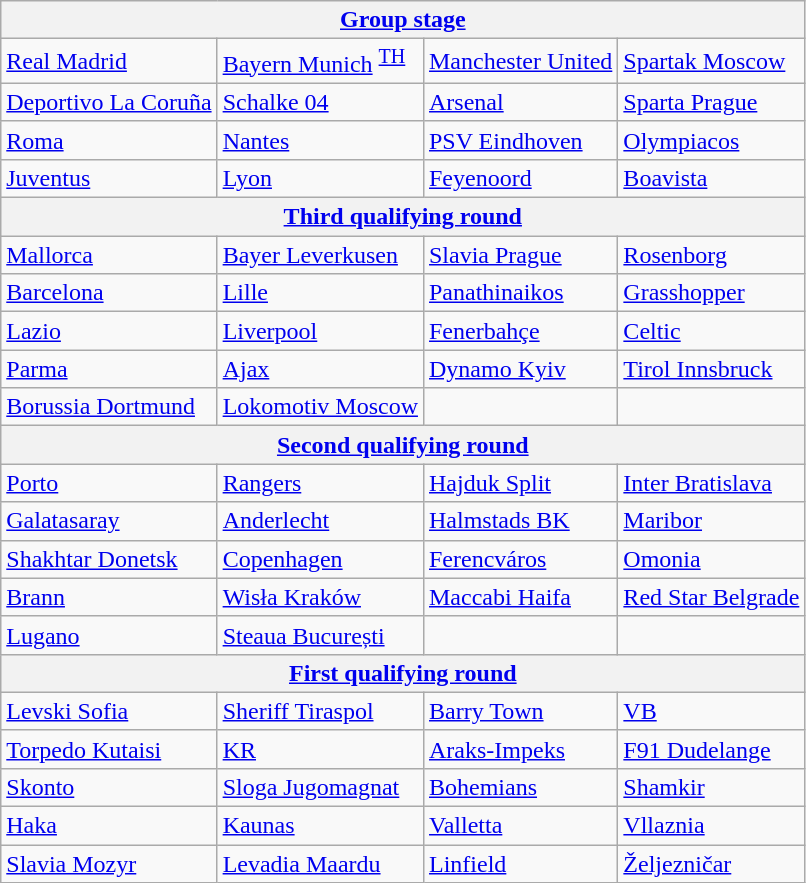<table class="wikitable">
<tr>
<th colspan=4><a href='#'>Group stage</a></th>
</tr>
<tr>
<td> <a href='#'>Real Madrid</a> </td>
<td> <a href='#'>Bayern Munich</a> <sup><a href='#'>TH</a></sup></td>
<td> <a href='#'>Manchester United</a> </td>
<td> <a href='#'>Spartak Moscow</a> </td>
</tr>
<tr>
<td> <a href='#'>Deportivo La Coruña</a> </td>
<td> <a href='#'>Schalke 04</a> </td>
<td> <a href='#'>Arsenal</a> </td>
<td> <a href='#'>Sparta Prague</a> </td>
</tr>
<tr>
<td> <a href='#'>Roma</a> </td>
<td> <a href='#'>Nantes</a> </td>
<td> <a href='#'>PSV Eindhoven</a> </td>
<td> <a href='#'>Olympiacos</a> </td>
</tr>
<tr>
<td> <a href='#'>Juventus</a> </td>
<td> <a href='#'>Lyon</a> </td>
<td> <a href='#'>Feyenoord</a> </td>
<td> <a href='#'>Boavista</a> </td>
</tr>
<tr>
<th colspan=4><a href='#'>Third qualifying round</a></th>
</tr>
<tr>
<td> <a href='#'>Mallorca</a> </td>
<td> <a href='#'>Bayer Leverkusen</a> </td>
<td> <a href='#'>Slavia Prague</a> </td>
<td> <a href='#'>Rosenborg</a> </td>
</tr>
<tr>
<td> <a href='#'>Barcelona</a> </td>
<td> <a href='#'>Lille</a> </td>
<td> <a href='#'>Panathinaikos</a> </td>
<td> <a href='#'>Grasshopper</a> </td>
</tr>
<tr>
<td> <a href='#'>Lazio</a> </td>
<td> <a href='#'>Liverpool</a> </td>
<td> <a href='#'>Fenerbahçe</a> </td>
<td> <a href='#'>Celtic</a> </td>
</tr>
<tr>
<td> <a href='#'>Parma</a> </td>
<td> <a href='#'>Ajax</a> </td>
<td> <a href='#'>Dynamo Kyiv</a> </td>
<td> <a href='#'>Tirol Innsbruck</a> </td>
</tr>
<tr>
<td> <a href='#'>Borussia Dortmund</a> </td>
<td> <a href='#'>Lokomotiv Moscow</a> </td>
<td></td>
<td></td>
</tr>
<tr>
<th colspan=4><a href='#'>Second qualifying round</a></th>
</tr>
<tr>
<td> <a href='#'>Porto</a> </td>
<td> <a href='#'>Rangers</a> </td>
<td> <a href='#'>Hajduk Split</a> </td>
<td> <a href='#'>Inter Bratislava</a> </td>
</tr>
<tr>
<td> <a href='#'>Galatasaray</a> </td>
<td> <a href='#'>Anderlecht</a> </td>
<td> <a href='#'>Halmstads BK</a> </td>
<td> <a href='#'>Maribor</a> </td>
</tr>
<tr>
<td> <a href='#'>Shakhtar Donetsk</a> </td>
<td> <a href='#'>Copenhagen</a> </td>
<td> <a href='#'>Ferencváros</a> </td>
<td> <a href='#'>Omonia</a> </td>
</tr>
<tr>
<td> <a href='#'>Brann</a> </td>
<td> <a href='#'>Wisła Kraków</a> </td>
<td> <a href='#'>Maccabi Haifa</a> </td>
<td> <a href='#'>Red Star Belgrade</a> </td>
</tr>
<tr>
<td> <a href='#'>Lugano</a> </td>
<td> <a href='#'>Steaua București</a> </td>
<td></td>
<td></td>
</tr>
<tr>
<th colspan=4><a href='#'>First qualifying round</a></th>
</tr>
<tr>
<td> <a href='#'>Levski Sofia</a> </td>
<td> <a href='#'>Sheriff Tiraspol</a> </td>
<td> <a href='#'>Barry Town</a> </td>
<td> <a href='#'>VB</a> </td>
</tr>
<tr>
<td> <a href='#'>Torpedo Kutaisi</a> </td>
<td> <a href='#'>KR</a> </td>
<td> <a href='#'>Araks-Impeks</a> </td>
<td> <a href='#'>F91 Dudelange</a> </td>
</tr>
<tr>
<td> <a href='#'>Skonto</a> </td>
<td> <a href='#'>Sloga Jugomagnat</a> </td>
<td> <a href='#'>Bohemians</a> </td>
<td> <a href='#'>Shamkir</a> </td>
</tr>
<tr>
<td> <a href='#'>Haka</a> </td>
<td> <a href='#'>Kaunas</a> </td>
<td> <a href='#'>Valletta</a> </td>
<td> <a href='#'>Vllaznia</a> </td>
</tr>
<tr>
<td> <a href='#'>Slavia Mozyr</a> </td>
<td> <a href='#'>Levadia Maardu</a> </td>
<td> <a href='#'>Linfield</a> </td>
<td> <a href='#'>Željezničar</a> </td>
</tr>
</table>
